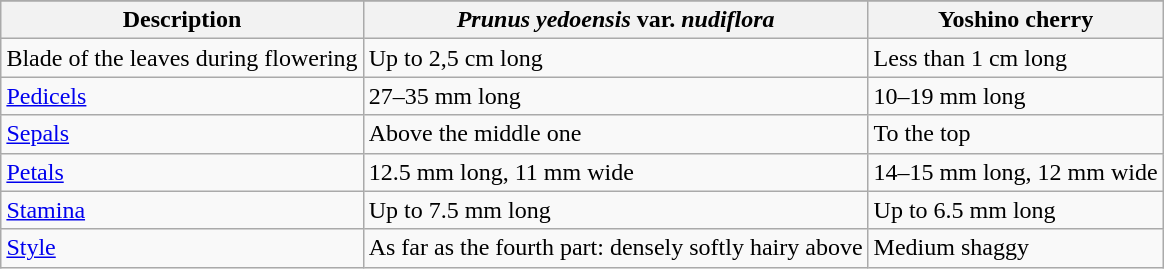<table class="wikitable" style="margin-left:auto;margin-right:auto">
<tr>
</tr>
<tr>
<th>Description</th>
<th><em>Prunus yedoensis</em> var. <em>nudiflora</em></th>
<th>Yoshino cherry</th>
</tr>
<tr>
<td>Blade of the leaves during flowering</td>
<td>Up to 2,5 cm long</td>
<td>Less than 1 cm long</td>
</tr>
<tr>
<td><a href='#'>Pedicels</a></td>
<td>27–35 mm long</td>
<td>10–19 mm long</td>
</tr>
<tr>
<td><a href='#'>Sepals</a></td>
<td>Above the middle one</td>
<td>To the top</td>
</tr>
<tr>
<td><a href='#'>Petals</a></td>
<td>12.5 mm long, 11 mm wide</td>
<td>14–15 mm long, 12 mm wide</td>
</tr>
<tr>
<td><a href='#'>Stamina</a></td>
<td>Up to 7.5 mm long</td>
<td>Up to 6.5 mm long</td>
</tr>
<tr>
<td><a href='#'>Style</a></td>
<td>As far as the fourth part: densely softly hairy above</td>
<td>Medium shaggy</td>
</tr>
</table>
